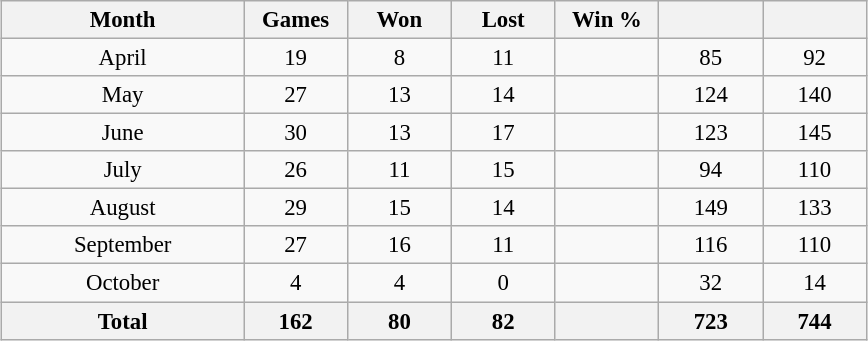<table class="wikitable" style="font-size:95%; text-align:center; width:38em;margin: 0.5em auto;">
<tr>
<th width="28%">Month</th>
<th width="12%">Games</th>
<th width="12%">Won</th>
<th width="12%">Lost</th>
<th width="12%">Win %</th>
<th width="12%"></th>
<th width="12%"></th>
</tr>
<tr>
<td>April</td>
<td>19</td>
<td>8</td>
<td>11</td>
<td></td>
<td>85</td>
<td>92</td>
</tr>
<tr>
<td>May</td>
<td>27</td>
<td>13</td>
<td>14</td>
<td></td>
<td>124</td>
<td>140</td>
</tr>
<tr>
<td>June</td>
<td>30</td>
<td>13</td>
<td>17</td>
<td></td>
<td>123</td>
<td>145</td>
</tr>
<tr>
<td>July</td>
<td>26</td>
<td>11</td>
<td>15</td>
<td></td>
<td>94</td>
<td>110</td>
</tr>
<tr>
<td>August</td>
<td>29</td>
<td>15</td>
<td>14</td>
<td></td>
<td>149</td>
<td>133</td>
</tr>
<tr>
<td>September</td>
<td>27</td>
<td>16</td>
<td>11</td>
<td></td>
<td>116</td>
<td>110</td>
</tr>
<tr>
<td>October</td>
<td>4</td>
<td>4</td>
<td>0</td>
<td></td>
<td>32</td>
<td>14</td>
</tr>
<tr>
<th>Total</th>
<th>162</th>
<th>80</th>
<th>82</th>
<th></th>
<th>723</th>
<th>744</th>
</tr>
</table>
